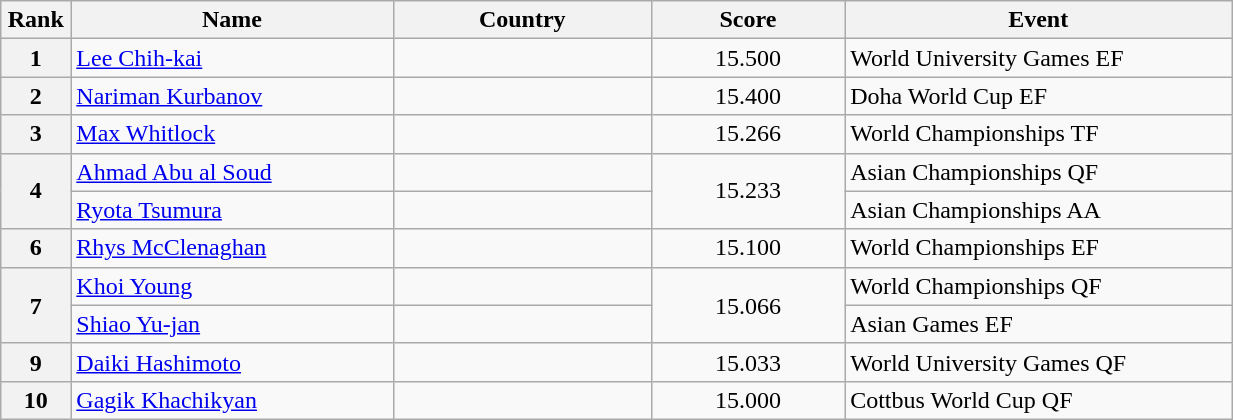<table class="wikitable sortable" style="width:65%;">
<tr>
<th style="text-align:center; width:5%;">Rank</th>
<th style="text-align:center; width:25%;">Name</th>
<th style="text-align:center; width:20%;">Country</th>
<th style="text-align:center; width:15%;">Score</th>
<th style="text-align:center; width:30%;">Event</th>
</tr>
<tr>
<th>1</th>
<td><a href='#'>Lee Chih-kai</a></td>
<td></td>
<td align="center">15.500</td>
<td>World University Games EF</td>
</tr>
<tr>
<th>2</th>
<td><a href='#'>Nariman Kurbanov</a></td>
<td></td>
<td align="center">15.400</td>
<td>Doha World Cup EF</td>
</tr>
<tr>
<th>3</th>
<td><a href='#'>Max Whitlock</a></td>
<td></td>
<td align="center">15.266</td>
<td>World Championships TF</td>
</tr>
<tr>
<th rowspan="2">4</th>
<td><a href='#'>Ahmad Abu al Soud</a></td>
<td></td>
<td rowspan="2" align="center">15.233</td>
<td>Asian Championships QF</td>
</tr>
<tr>
<td><a href='#'>Ryota Tsumura</a></td>
<td></td>
<td>Asian Championships AA</td>
</tr>
<tr>
<th>6</th>
<td><a href='#'>Rhys McClenaghan</a></td>
<td></td>
<td align="center">15.100</td>
<td>World Championships EF</td>
</tr>
<tr>
<th rowspan="2">7</th>
<td><a href='#'>Khoi Young</a></td>
<td></td>
<td rowspan="2" align="center">15.066</td>
<td>World Championships QF</td>
</tr>
<tr>
<td><a href='#'>Shiao Yu-jan</a></td>
<td></td>
<td>Asian Games EF</td>
</tr>
<tr>
<th>9</th>
<td><a href='#'>Daiki Hashimoto</a></td>
<td></td>
<td align="center">15.033</td>
<td>World University Games QF</td>
</tr>
<tr>
<th>10</th>
<td><a href='#'>Gagik Khachikyan</a></td>
<td></td>
<td align="center">15.000</td>
<td>Cottbus World Cup QF</td>
</tr>
</table>
